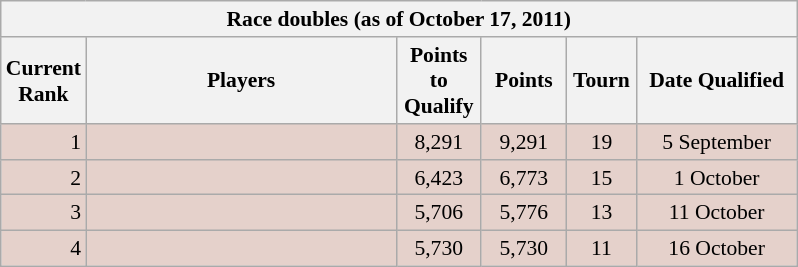<table class="wikitable"  style="float:right; margin-left:1em; font-size:90%; text:justify; text-align:center;">
<tr>
<th colspan=6>Race doubles (as of October 17, 2011)</th>
</tr>
<tr>
<th width=10>Current Rank</th>
<th width=200>Players</th>
<th width=50>Points to Qualify</th>
<th width=50>Points</th>
<th width=40>Tourn</th>
<th width=100>Date Qualified</th>
</tr>
<tr style="background:#e5d1cb;">
<td align=right>1</td>
<td align=left> <br> </td>
<td>8,291</td>
<td>9,291</td>
<td>19</td>
<td>5 September</td>
</tr>
<tr style="background:#e5d1cb;">
<td align=right>2</td>
<td align=left> <br> </td>
<td>6,423</td>
<td>6,773</td>
<td>15</td>
<td>1 October</td>
</tr>
<tr style="background:#e5d1cb;">
<td align=right>3</td>
<td align=left> <br> </td>
<td>5,706</td>
<td>5,776</td>
<td>13</td>
<td>11 October</td>
</tr>
<tr style="background:#e5d1cb;">
<td align=right>4</td>
<td align=left> <br> </td>
<td>5,730</td>
<td>5,730</td>
<td>11</td>
<td>16 October</td>
</tr>
</table>
